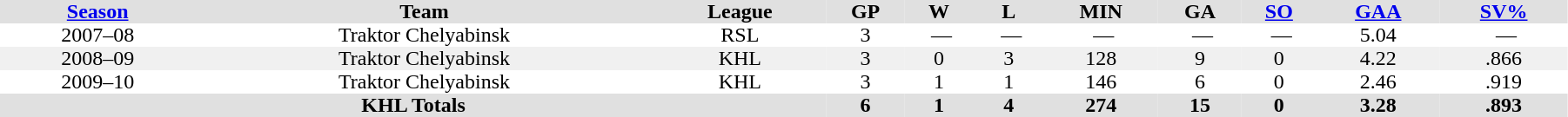<table border="0" cellpadding="0" cellspacing="0" style="width:95%;">
<tr>
<th colspan="3" style="background:#fff;"></th>
<th rowspan="99" style="background:#fff;"></th>
</tr>
<tr style="background:#e0e0e0; text-align:center;">
<th><a href='#'>Season</a></th>
<th>Team</th>
<th>League</th>
<th>GP</th>
<th>W</th>
<th>L</th>
<th>MIN</th>
<th>GA</th>
<th><a href='#'>SO</a></th>
<th><a href='#'>GAA</a></th>
<th><a href='#'>SV%</a></th>
</tr>
<tr align="center" bgcolor=>
<td>2007–08</td>
<td>Traktor Chelyabinsk</td>
<td>RSL</td>
<td>3</td>
<td> —</td>
<td> —</td>
<td> —</td>
<td> —</td>
<td> —</td>
<td>5.04</td>
<td> —</td>
</tr>
<tr align="center" bgcolor="#f0f0f0">
<td>2008–09</td>
<td>Traktor Chelyabinsk</td>
<td>KHL</td>
<td>3</td>
<td>0</td>
<td>3</td>
<td>128</td>
<td>9</td>
<td>0</td>
<td>4.22</td>
<td>.866</td>
</tr>
<tr align="center">
<td>2009–10</td>
<td>Traktor Chelyabinsk</td>
<td>KHL</td>
<td>3</td>
<td>1</td>
<td>1</td>
<td>146</td>
<td>6</td>
<td>0</td>
<td>2.46</td>
<td>.919</td>
</tr>
<tr align="center" bgcolor="#e0e0e0">
<th colspan="3" align="center">KHL Totals</th>
<th>6</th>
<th>1</th>
<th>4</th>
<th>274</th>
<th>15</th>
<th>0</th>
<th>3.28</th>
<th>.893</th>
</tr>
</table>
